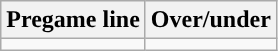<table class="wikitable">
<tr align="center">
<th>Pregame line</th>
<th>Over/under</th>
</tr>
<tr align="center">
<td></td>
<td></td>
</tr>
</table>
